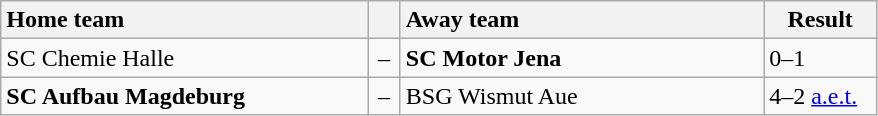<table class="wikitable" style="width:585px;">
<tr>
<th style="width:250px; text-align:left;">Home team</th>
<th style="width:15px;"></th>
<th style="width:250px; text-align:left;">Away team</th>
<th style="width:70px;" align="center;">Result</th>
</tr>
<tr>
<td>SC Chemie Halle</td>
<td style="text-align:center;">–</td>
<td><strong>SC Motor Jena</strong></td>
<td>0–1</td>
</tr>
<tr>
<td><strong>SC Aufbau Magdeburg</strong></td>
<td style="text-align:center;">–</td>
<td>BSG Wismut Aue</td>
<td>4–2 <a href='#'>a.e.t.</a></td>
</tr>
</table>
